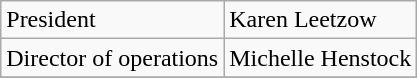<table class="wikitable">
<tr>
<td>President</td>
<td>Karen Leetzow</td>
</tr>
<tr>
<td>Director of operations</td>
<td>Michelle Henstock</td>
</tr>
<tr>
</tr>
</table>
